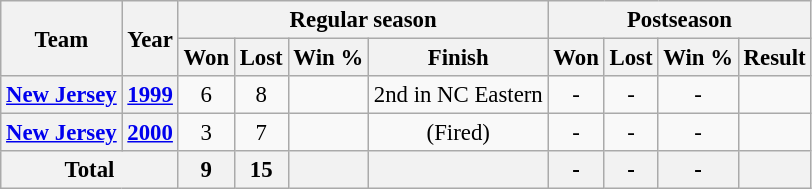<table class="wikitable" style="font-size: 95%; text-align:center;">
<tr>
<th rowspan=2>Team</th>
<th rowspan=2>Year</th>
<th colspan=4>Regular season</th>
<th colspan=4>Postseason</th>
</tr>
<tr>
<th>Won</th>
<th>Lost</th>
<th>Win %</th>
<th>Finish</th>
<th>Won</th>
<th>Lost</th>
<th>Win %</th>
<th>Result</th>
</tr>
<tr>
<th><a href='#'>New Jersey</a></th>
<th><a href='#'>1999</a></th>
<td>6</td>
<td>8</td>
<td></td>
<td>2nd in NC Eastern</td>
<td>-</td>
<td>-</td>
<td>-</td>
<td></td>
</tr>
<tr !>
<th><a href='#'>New Jersey</a></th>
<th><a href='#'>2000</a></th>
<td>3</td>
<td>7</td>
<td></td>
<td>(Fired)</td>
<td>-</td>
<td>-</td>
<td>-</td>
<td></td>
</tr>
<tr>
<th colspan=2>Total</th>
<th>9</th>
<th>15</th>
<th></th>
<th></th>
<th>-</th>
<th>-</th>
<th>-</th>
<th></th>
</tr>
</table>
